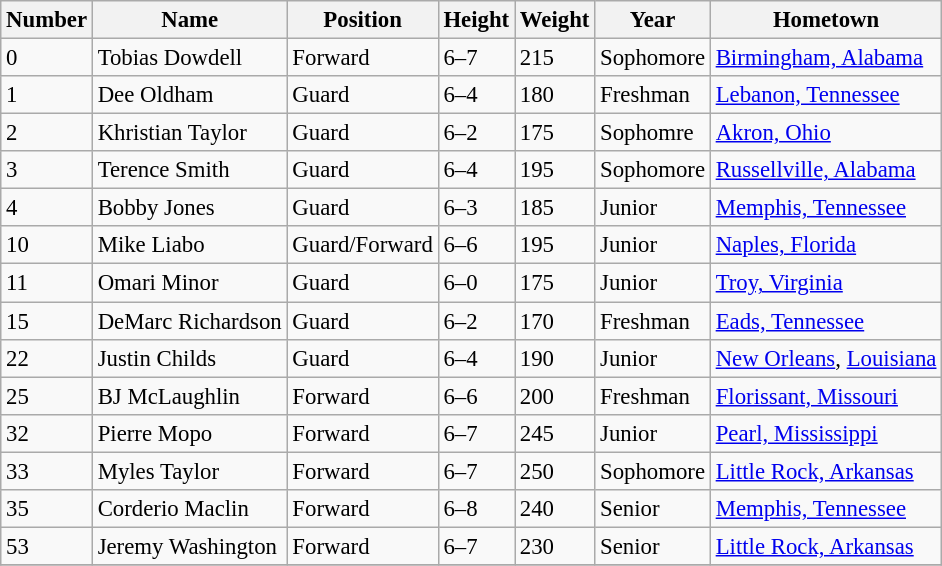<table class="wikitable" style="font-size: 95%;">
<tr>
<th>Number</th>
<th>Name</th>
<th>Position</th>
<th>Height</th>
<th>Weight</th>
<th>Year</th>
<th>Hometown</th>
</tr>
<tr>
<td>0</td>
<td>Tobias Dowdell</td>
<td>Forward</td>
<td>6–7</td>
<td>215</td>
<td>Sophomore</td>
<td><a href='#'>Birmingham, Alabama</a></td>
</tr>
<tr>
<td>1</td>
<td>Dee Oldham</td>
<td>Guard</td>
<td>6–4</td>
<td>180</td>
<td>Freshman</td>
<td><a href='#'>Lebanon, Tennessee</a></td>
</tr>
<tr>
<td>2</td>
<td>Khristian Taylor</td>
<td>Guard</td>
<td>6–2</td>
<td>175</td>
<td>Sophomre</td>
<td><a href='#'>Akron, Ohio</a></td>
</tr>
<tr>
<td>3</td>
<td>Terence Smith</td>
<td>Guard</td>
<td>6–4</td>
<td>195</td>
<td>Sophomore</td>
<td><a href='#'>Russellville, Alabama</a></td>
</tr>
<tr>
<td>4</td>
<td>Bobby Jones</td>
<td>Guard</td>
<td>6–3</td>
<td>185</td>
<td>Junior</td>
<td><a href='#'>Memphis, Tennessee</a></td>
</tr>
<tr>
<td>10</td>
<td>Mike Liabo</td>
<td>Guard/Forward</td>
<td>6–6</td>
<td>195</td>
<td>Junior</td>
<td><a href='#'>Naples, Florida</a></td>
</tr>
<tr>
<td>11</td>
<td>Omari Minor</td>
<td>Guard</td>
<td>6–0</td>
<td>175</td>
<td>Junior</td>
<td><a href='#'>Troy, Virginia</a></td>
</tr>
<tr>
<td>15</td>
<td>DeMarc Richardson</td>
<td>Guard</td>
<td>6–2</td>
<td>170</td>
<td>Freshman</td>
<td><a href='#'>Eads, Tennessee</a></td>
</tr>
<tr>
<td>22</td>
<td>Justin Childs</td>
<td>Guard</td>
<td>6–4</td>
<td>190</td>
<td>Junior</td>
<td><a href='#'>New Orleans</a>, <a href='#'>Louisiana</a></td>
</tr>
<tr>
<td>25</td>
<td>BJ McLaughlin</td>
<td>Forward</td>
<td>6–6</td>
<td>200</td>
<td>Freshman</td>
<td><a href='#'>Florissant, Missouri</a></td>
</tr>
<tr>
<td>32</td>
<td>Pierre Mopo</td>
<td>Forward</td>
<td>6–7</td>
<td>245</td>
<td>Junior</td>
<td><a href='#'>Pearl, Mississippi</a></td>
</tr>
<tr>
<td>33</td>
<td>Myles Taylor</td>
<td>Forward</td>
<td>6–7</td>
<td>250</td>
<td>Sophomore</td>
<td><a href='#'>Little Rock, Arkansas</a></td>
</tr>
<tr>
<td>35</td>
<td>Corderio Maclin</td>
<td>Forward</td>
<td>6–8</td>
<td>240</td>
<td>Senior</td>
<td><a href='#'>Memphis, Tennessee</a></td>
</tr>
<tr>
<td>53</td>
<td>Jeremy Washington</td>
<td>Forward</td>
<td>6–7</td>
<td>230</td>
<td>Senior</td>
<td><a href='#'>Little Rock, Arkansas</a></td>
</tr>
<tr>
</tr>
</table>
